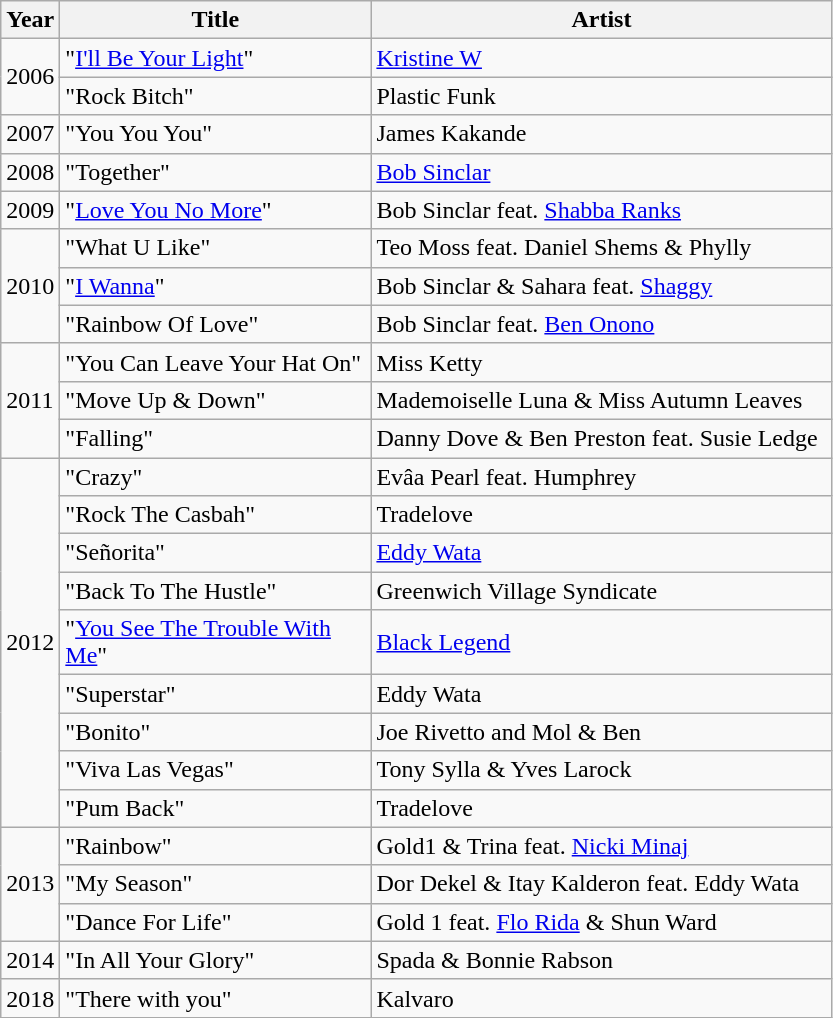<table class="wikitable">
<tr>
<th style="width:10px;">Year</th>
<th style="width:200px;">Title</th>
<th style="width:300px;">Artist</th>
</tr>
<tr>
<td rowspan=2>2006</td>
<td>"<a href='#'>I'll Be Your Light</a>"</td>
<td><a href='#'>Kristine W</a></td>
</tr>
<tr>
<td>"Rock Bitch"</td>
<td>Plastic Funk</td>
</tr>
<tr>
<td>2007</td>
<td>"You You You"</td>
<td>James Kakande</td>
</tr>
<tr>
<td>2008</td>
<td>"Together"</td>
<td><a href='#'>Bob Sinclar</a></td>
</tr>
<tr>
<td>2009</td>
<td>"<a href='#'>Love You No More</a>"</td>
<td>Bob Sinclar feat. <a href='#'>Shabba Ranks</a></td>
</tr>
<tr>
<td rowspan=3>2010</td>
<td>"What U Like"</td>
<td>Teo Moss feat. Daniel Shems & Phylly</td>
</tr>
<tr>
<td>"<a href='#'>I Wanna</a>"</td>
<td>Bob Sinclar & Sahara feat. <a href='#'>Shaggy</a></td>
</tr>
<tr>
<td>"Rainbow Of Love"</td>
<td>Bob Sinclar feat. <a href='#'>Ben Onono</a></td>
</tr>
<tr>
<td rowspan=3>2011</td>
<td>"You Can Leave Your Hat On"</td>
<td>Miss Ketty</td>
</tr>
<tr>
<td>"Move Up & Down"</td>
<td>Mademoiselle Luna & Miss Autumn Leaves</td>
</tr>
<tr>
<td>"Falling"</td>
<td>Danny Dove & Ben Preston feat. Susie Ledge</td>
</tr>
<tr>
<td rowspan=9>2012</td>
<td>"Crazy"</td>
<td>Evâa Pearl feat. Humphrey</td>
</tr>
<tr>
<td>"Rock The Casbah"</td>
<td>Tradelove</td>
</tr>
<tr>
<td>"Señorita"</td>
<td><a href='#'>Eddy Wata</a></td>
</tr>
<tr>
<td>"Back To The Hustle"</td>
<td>Greenwich Village Syndicate</td>
</tr>
<tr>
<td>"<a href='#'>You See The Trouble With Me</a>"</td>
<td><a href='#'>Black Legend</a></td>
</tr>
<tr>
<td>"Superstar"</td>
<td>Eddy Wata</td>
</tr>
<tr>
<td>"Bonito"</td>
<td>Joe Rivetto and Mol & Ben</td>
</tr>
<tr>
<td>"Viva Las Vegas"</td>
<td>Tony Sylla & Yves Larock</td>
</tr>
<tr>
<td>"Pum Back"</td>
<td>Tradelove</td>
</tr>
<tr>
<td rowspan=3>2013</td>
<td>"Rainbow"</td>
<td>Gold1 & Trina feat. <a href='#'>Nicki Minaj</a></td>
</tr>
<tr>
<td>"My Season"</td>
<td>Dor Dekel & Itay Kalderon feat. Eddy Wata</td>
</tr>
<tr>
<td>"Dance For Life"</td>
<td>Gold 1 feat. <a href='#'>Flo Rida</a> & Shun Ward</td>
</tr>
<tr>
<td>2014</td>
<td>"In All Your Glory"</td>
<td>Spada & Bonnie Rabson</td>
</tr>
<tr>
<td>2018</td>
<td>"There with you"</td>
<td>Kalvaro</td>
</tr>
</table>
